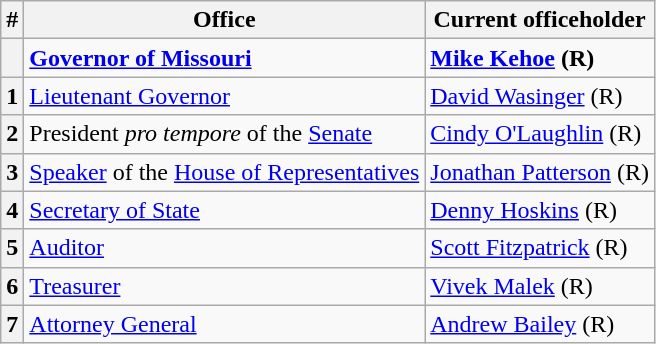<table class=wikitable>
<tr>
<th>#</th>
<th>Office</th>
<th>Current officeholder</th>
</tr>
<tr>
<th></th>
<td><strong><a href='#'>Governor of Missouri</a></strong></td>
<td><strong><a href='#'>Mike Kehoe</a> (R)</strong></td>
</tr>
<tr>
<th>1</th>
<td><a href='#'>Lieutenant Governor</a></td>
<td><a href='#'>David Wasinger</a> (R)</td>
</tr>
<tr>
<th>2</th>
<td>President <em>pro tempore</em> of the <a href='#'>Senate</a></td>
<td><a href='#'>Cindy O'Laughlin</a> (R)</td>
</tr>
<tr>
<th>3</th>
<td><a href='#'>Speaker</a> of the <a href='#'>House of Representatives</a></td>
<td><a href='#'>Jonathan Patterson</a> (R)</td>
</tr>
<tr>
<th>4</th>
<td><a href='#'>Secretary of State</a></td>
<td><a href='#'>Denny Hoskins</a> (R)</td>
</tr>
<tr>
<th>5</th>
<td><a href='#'>Auditor</a></td>
<td><a href='#'>Scott Fitzpatrick</a> (R)</td>
</tr>
<tr>
<th>6</th>
<td><a href='#'>Treasurer</a></td>
<td><a href='#'>Vivek Malek</a> (R)</td>
</tr>
<tr>
<th>7</th>
<td><a href='#'>Attorney General</a></td>
<td><a href='#'>Andrew Bailey</a> (R)</td>
</tr>
</table>
